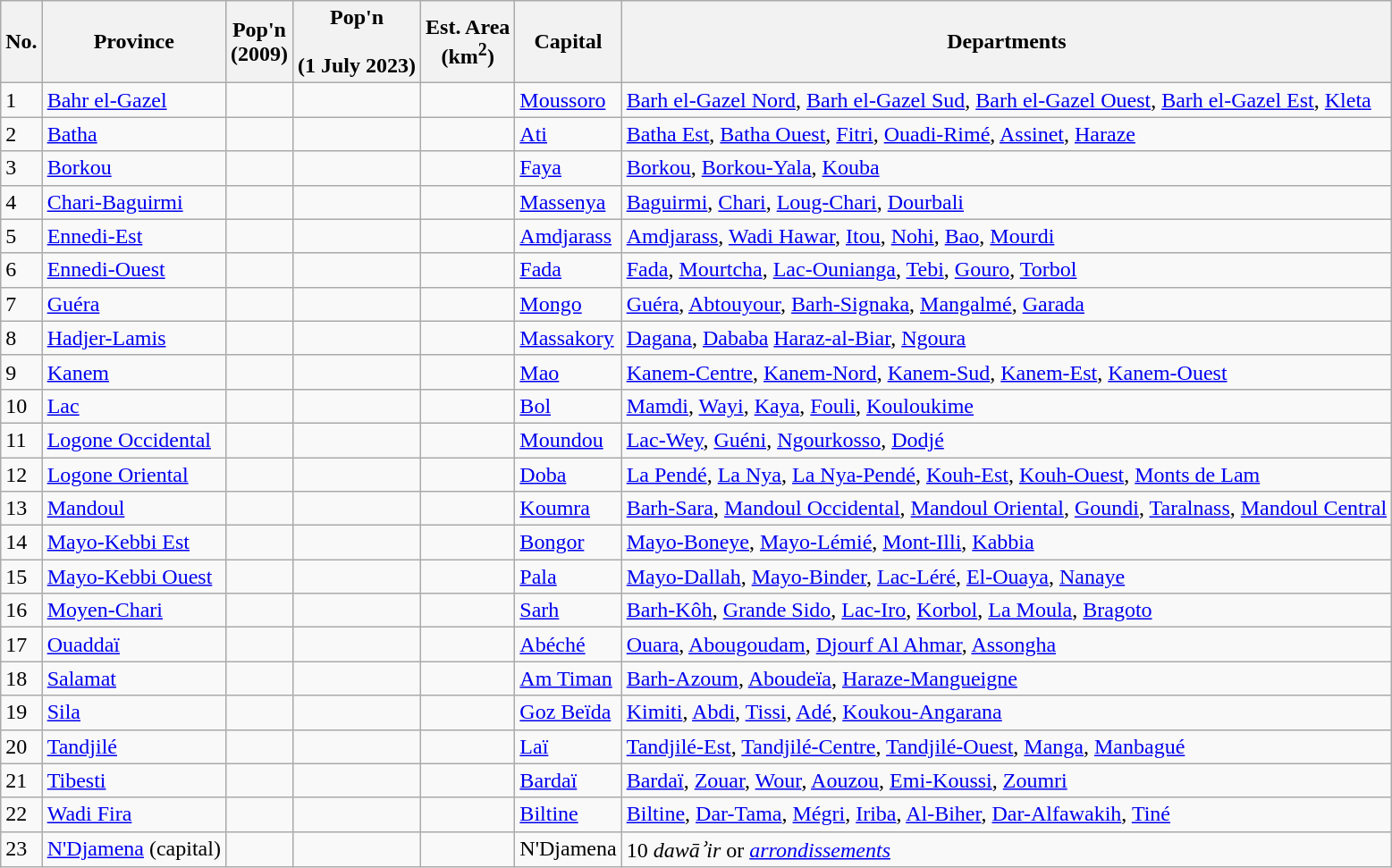<table class="wikitable sortable">
<tr>
<th>No.</th>
<th>Province</th>
<th>Pop'n<br>(2009)</th>
<th>Pop'n<br><br>(1 July 2023)</th>
<th>Est. Area <br> (km<sup>2</sup>)</th>
<th>Capital</th>
<th>Departments</th>
</tr>
<tr>
<td>1</td>
<td><a href='#'>Bahr el-Gazel</a></td>
<td align="right"></td>
<td align="right"></td>
<td align="right"></td>
<td><a href='#'>Moussoro</a></td>
<td><a href='#'>Barh el-Gazel Nord</a>, <a href='#'>Barh el-Gazel Sud</a>, <a href='#'>Barh el-Gazel Ouest</a>, <a href='#'>Barh el-Gazel Est</a>, <a href='#'>Kleta</a></td>
</tr>
<tr>
<td>2</td>
<td><a href='#'>Batha</a></td>
<td align="right"></td>
<td align="right"></td>
<td align="right"></td>
<td><a href='#'>Ati</a></td>
<td><a href='#'>Batha Est</a>, <a href='#'>Batha Ouest</a>, <a href='#'>Fitri</a>, <a href='#'>Ouadi-Rimé</a>, <a href='#'>Assinet</a>, <a href='#'>Haraze</a></td>
</tr>
<tr>
<td>3</td>
<td><a href='#'>Borkou</a></td>
<td align="right"></td>
<td align="right"></td>
<td align="right"></td>
<td><a href='#'>Faya</a></td>
<td><a href='#'>Borkou</a>, <a href='#'>Borkou-Yala</a>, <a href='#'>Kouba</a></td>
</tr>
<tr>
<td>4</td>
<td><a href='#'>Chari-Baguirmi</a></td>
<td align="right"></td>
<td align="right"></td>
<td align="right"></td>
<td><a href='#'>Massenya</a></td>
<td><a href='#'>Baguirmi</a>, <a href='#'>Chari</a>, <a href='#'>Loug-Chari</a>, <a href='#'>Dourbali</a></td>
</tr>
<tr>
<td>5</td>
<td><a href='#'>Ennedi-Est</a></td>
<td align="right"></td>
<td align="right"></td>
<td align="right"></td>
<td><a href='#'>Amdjarass</a></td>
<td><a href='#'>Amdjarass</a>, <a href='#'>Wadi Hawar</a>, <a href='#'>Itou</a>, <a href='#'>Nohi</a>, <a href='#'>Bao</a>, <a href='#'>Mourdi</a></td>
</tr>
<tr>
<td>6</td>
<td><a href='#'>Ennedi-Ouest</a></td>
<td align="right"></td>
<td align="right"></td>
<td align="right"></td>
<td><a href='#'>Fada</a></td>
<td><a href='#'>Fada</a>, <a href='#'>Mourtcha</a>, <a href='#'>Lac-Ounianga</a>, <a href='#'>Tebi</a>, <a href='#'>Gouro</a>, <a href='#'>Torbol</a></td>
</tr>
<tr>
<td>7</td>
<td><a href='#'>Guéra</a></td>
<td align="right"></td>
<td align="right"></td>
<td align="right"></td>
<td><a href='#'>Mongo</a></td>
<td><a href='#'>Guéra</a>, <a href='#'>Abtouyour</a>, <a href='#'>Barh-Signaka</a>, <a href='#'>Mangalmé</a>, <a href='#'>Garada</a></td>
</tr>
<tr>
<td>8</td>
<td><a href='#'>Hadjer-Lamis</a></td>
<td align="right"></td>
<td align="right"></td>
<td align="right"></td>
<td><a href='#'>Massakory</a></td>
<td><a href='#'>Dagana</a>, <a href='#'>Dababa</a> <a href='#'>Haraz-al-Biar</a>, <a href='#'>Ngoura</a></td>
</tr>
<tr>
<td>9</td>
<td><a href='#'>Kanem</a></td>
<td align="right"></td>
<td align="right"></td>
<td align="right"></td>
<td><a href='#'>Mao</a></td>
<td><a href='#'>Kanem-Centre</a>, <a href='#'>Kanem-Nord</a>, <a href='#'>Kanem-Sud</a>, <a href='#'>Kanem-Est</a>, <a href='#'>Kanem-Ouest</a></td>
</tr>
<tr>
<td>10</td>
<td><a href='#'>Lac</a></td>
<td align="right"></td>
<td align="right"></td>
<td align="right"></td>
<td><a href='#'>Bol</a></td>
<td><a href='#'>Mamdi</a>, <a href='#'>Wayi</a>, <a href='#'>Kaya</a>, <a href='#'>Fouli</a>, <a href='#'>Kouloukime</a></td>
</tr>
<tr>
<td>11</td>
<td><a href='#'>Logone Occidental</a></td>
<td align="right"></td>
<td align="right"></td>
<td align="right"></td>
<td><a href='#'>Moundou</a></td>
<td><a href='#'>Lac-Wey</a>, <a href='#'>Guéni</a>, <a href='#'>Ngourkosso</a>, <a href='#'>Dodjé</a></td>
</tr>
<tr>
<td>12</td>
<td><a href='#'>Logone Oriental</a></td>
<td align="right"></td>
<td align="right"></td>
<td align="right"></td>
<td><a href='#'>Doba</a></td>
<td><a href='#'>La Pendé</a>, <a href='#'>La Nya</a>, <a href='#'>La Nya-Pendé</a>, <a href='#'>Kouh-Est</a>, <a href='#'>Kouh-Ouest</a>, <a href='#'>Monts de Lam</a></td>
</tr>
<tr>
<td>13</td>
<td><a href='#'>Mandoul</a></td>
<td align="right"></td>
<td align="right"></td>
<td align="right"></td>
<td><a href='#'>Koumra</a></td>
<td><a href='#'>Barh-Sara</a>, <a href='#'>Mandoul Occidental</a>, <a href='#'>Mandoul Oriental</a>, <a href='#'>Goundi</a>, <a href='#'>Taralnass</a>, <a href='#'>Mandoul Central</a></td>
</tr>
<tr>
<td>14</td>
<td><a href='#'>Mayo-Kebbi Est</a></td>
<td align="right"></td>
<td align="right"></td>
<td align="right"></td>
<td><a href='#'>Bongor</a></td>
<td><a href='#'>Mayo-Boneye</a>, <a href='#'>Mayo-Lémié</a>, <a href='#'>Mont-Illi</a>, <a href='#'>Kabbia</a></td>
</tr>
<tr>
<td>15</td>
<td><a href='#'>Mayo-Kebbi Ouest</a></td>
<td align="right"></td>
<td align="right"></td>
<td align="right"></td>
<td><a href='#'>Pala</a></td>
<td><a href='#'>Mayo-Dallah</a>, <a href='#'>Mayo-Binder</a>, <a href='#'>Lac-Léré</a>, <a href='#'>El-Ouaya</a>, <a href='#'>Nanaye</a></td>
</tr>
<tr>
<td>16</td>
<td><a href='#'>Moyen-Chari</a></td>
<td align="right"></td>
<td align="right"></td>
<td align="right"></td>
<td><a href='#'>Sarh</a></td>
<td><a href='#'>Barh-Kôh</a>, <a href='#'>Grande Sido</a>, <a href='#'>Lac-Iro</a>, <a href='#'>Korbol</a>, <a href='#'>La Moula</a>, <a href='#'>Bragoto</a></td>
</tr>
<tr>
<td>17</td>
<td><a href='#'>Ouaddaï</a></td>
<td align="right"></td>
<td align="right"></td>
<td align="right"></td>
<td><a href='#'>Abéché</a></td>
<td><a href='#'>Ouara</a>, <a href='#'>Abougoudam</a>, <a href='#'>Djourf Al Ahmar</a>, <a href='#'>Assongha</a></td>
</tr>
<tr>
<td>18</td>
<td><a href='#'>Salamat</a></td>
<td align="right"></td>
<td align="right"></td>
<td align="right"></td>
<td><a href='#'>Am Timan</a></td>
<td><a href='#'>Barh-Azoum</a>, <a href='#'>Aboudeïa</a>, <a href='#'>Haraze-Mangueigne</a></td>
</tr>
<tr>
<td>19</td>
<td><a href='#'>Sila</a></td>
<td align="right"></td>
<td align="right"></td>
<td align="right"></td>
<td><a href='#'>Goz Beïda</a></td>
<td><a href='#'>Kimiti</a>, <a href='#'>Abdi</a>, <a href='#'>Tissi</a>, <a href='#'>Adé</a>, <a href='#'>Koukou-Angarana</a></td>
</tr>
<tr>
<td>20</td>
<td><a href='#'>Tandjilé</a></td>
<td align="right"></td>
<td align="right"></td>
<td align="right"></td>
<td><a href='#'>Laï</a></td>
<td><a href='#'>Tandjilé-Est</a>, <a href='#'>Tandjilé-Centre</a>, <a href='#'>Tandjilé-Ouest</a>, <a href='#'>Manga</a>, <a href='#'>Manbagué</a></td>
</tr>
<tr>
<td>21</td>
<td><a href='#'>Tibesti</a></td>
<td align="right"></td>
<td align="right"></td>
<td align="right"></td>
<td><a href='#'>Bardaï</a></td>
<td><a href='#'>Bardaï</a>, <a href='#'>Zouar</a>, <a href='#'>Wour</a>, <a href='#'>Aouzou</a>, <a href='#'>Emi-Koussi</a>, <a href='#'>Zoumri</a></td>
</tr>
<tr>
<td>22</td>
<td><a href='#'>Wadi Fira</a></td>
<td align="right"></td>
<td align="right"></td>
<td align="right"></td>
<td><a href='#'>Biltine</a></td>
<td><a href='#'>Biltine</a>, <a href='#'>Dar-Tama</a>, <a href='#'>Mégri</a>, <a href='#'>Iriba</a>, <a href='#'>Al-Biher</a>, <a href='#'>Dar-Alfawakih</a>, <a href='#'>Tiné</a></td>
</tr>
<tr>
<td>23</td>
<td><a href='#'>N'Djamena</a> (capital)</td>
<td align="right"></td>
<td align="right"></td>
<td align="right"></td>
<td>N'Djamena</td>
<td>10 <em>dawāʾir</em> or <em><a href='#'>arrondissements</a></em></td>
</tr>
</table>
